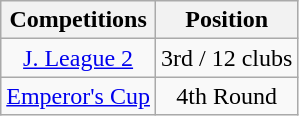<table class="wikitable" style="text-align:center;">
<tr>
<th>Competitions</th>
<th>Position</th>
</tr>
<tr>
<td><a href='#'>J. League 2</a></td>
<td>3rd / 12 clubs</td>
</tr>
<tr>
<td><a href='#'>Emperor's Cup</a></td>
<td>4th Round</td>
</tr>
</table>
